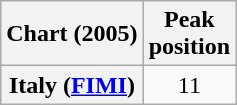<table class="wikitable sortable plainrowheaders" style="text-align:center">
<tr>
<th scope="col">Chart (2005)</th>
<th scope="col">Peak<br>position</th>
</tr>
<tr>
<th scope="row">Italy (<a href='#'>FIMI</a>)</th>
<td>11</td>
</tr>
</table>
